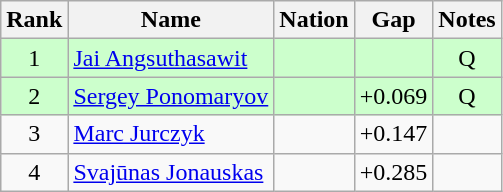<table class="wikitable sortable" style="text-align:center">
<tr>
<th>Rank</th>
<th>Name</th>
<th>Nation</th>
<th>Gap</th>
<th>Notes</th>
</tr>
<tr bgcolor=ccffcc>
<td>1</td>
<td align=left><a href='#'>Jai Angsuthasawit</a></td>
<td align=left></td>
<td></td>
<td>Q</td>
</tr>
<tr bgcolor=ccffcc>
<td>2</td>
<td align=left><a href='#'>Sergey Ponomaryov</a></td>
<td align=left></td>
<td>+0.069</td>
<td>Q</td>
</tr>
<tr>
<td>3</td>
<td align=left><a href='#'>Marc Jurczyk</a></td>
<td align=left></td>
<td>+0.147</td>
<td></td>
</tr>
<tr>
<td>4</td>
<td align=left><a href='#'>Svajūnas Jonauskas</a></td>
<td align=left></td>
<td>+0.285</td>
<td></td>
</tr>
</table>
